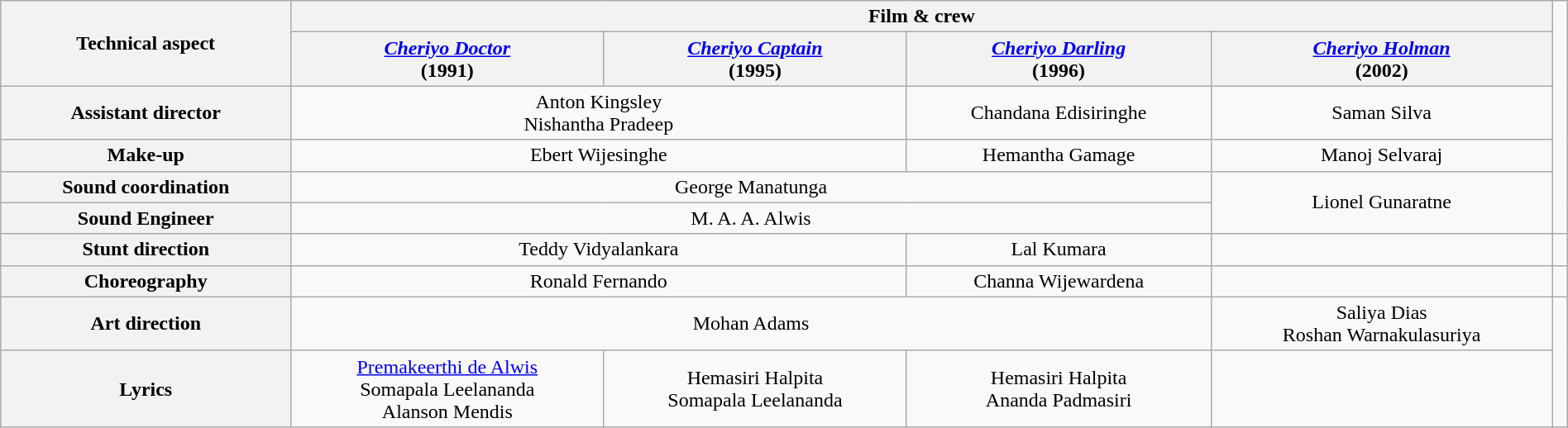<table class="wikitable" style="text-align:center;" width="100%">
<tr>
<th rowspan="2">Technical aspect</th>
<th colspan="4">Film & crew</th>
</tr>
<tr>
<th width:10%;"><em><a href='#'>Cheriyo Doctor</a></em> <br>(1991)</th>
<th width:10%;"><em><a href='#'>Cheriyo Captain</a></em> <br>(1995)</th>
<th width:10%;"><em><a href='#'>Cheriyo Darling</a></em> <br>(1996)</th>
<th width:10%;"><em><a href='#'>Cheriyo Holman</a></em> <br>(2002)</th>
</tr>
<tr>
<th>Assistant director</th>
<td colspan="2">Anton Kingsley <br> Nishantha Pradeep</td>
<td colspan="1">Chandana Edisiringhe</td>
<td colspan="1">Saman Silva</td>
</tr>
<tr>
<th>Make-up</th>
<td colspan="2">Ebert Wijesinghe</td>
<td colspan="1">Hemantha Gamage</td>
<td colspan="1">Manoj Selvaraj</td>
</tr>
<tr>
<th>Sound coordination</th>
<td colspan="3">George Manatunga</td>
<td colspan="1" rowspan="2">Lionel Gunaratne</td>
</tr>
<tr>
<th>Sound Engineer</th>
<td colspan="3">M. A. A. Alwis</td>
</tr>
<tr>
<th>Stunt direction</th>
<td colspan="2">Teddy Vidyalankara</td>
<td colspan="1">Lal Kumara</td>
<td colspan="1"></td>
<td colspan="1"></td>
</tr>
<tr>
<th>Choreography</th>
<td colspan="2">Ronald Fernando</td>
<td colspan="1">Channa Wijewardena</td>
<td colspan="1"></td>
<td colspan="1"></td>
</tr>
<tr>
<th>Art direction</th>
<td colspan="3">Mohan Adams</td>
<td colspan="1">Saliya Dias <br> Roshan Warnakulasuriya</td>
</tr>
<tr>
<th>Lyrics</th>
<td colspan="1"><a href='#'>Premakeerthi de Alwis</a> <br> Somapala Leelananda <br> Alanson Mendis</td>
<td colspan="1">Hemasiri Halpita <br> Somapala Leelananda</td>
<td colspan="1">Hemasiri Halpita <br> Ananda Padmasiri</td>
<td colspan="1"></td>
</tr>
</table>
